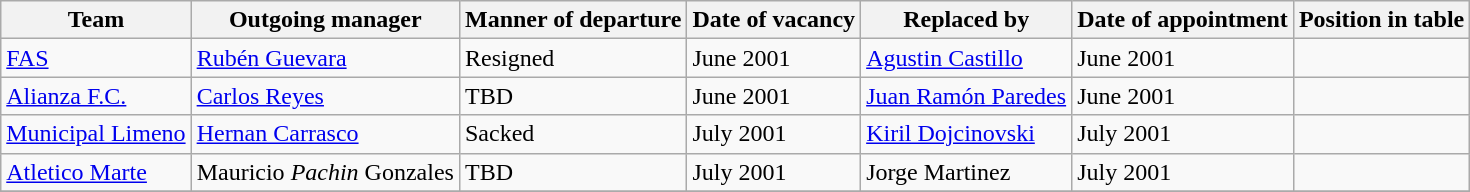<table class="wikitable">
<tr>
<th>Team</th>
<th>Outgoing manager</th>
<th>Manner of departure</th>
<th>Date of vacancy</th>
<th>Replaced by</th>
<th>Date of appointment</th>
<th>Position in table</th>
</tr>
<tr>
<td><a href='#'>FAS</a></td>
<td> <a href='#'>Rubén Guevara</a></td>
<td>Resigned</td>
<td>June 2001</td>
<td> <a href='#'>Agustin Castillo</a></td>
<td>June 2001</td>
<td></td>
</tr>
<tr>
<td><a href='#'>Alianza F.C.</a></td>
<td> <a href='#'>Carlos Reyes</a></td>
<td>TBD</td>
<td>June 2001</td>
<td> <a href='#'>Juan Ramón Paredes</a></td>
<td>June 2001</td>
<td></td>
</tr>
<tr>
<td><a href='#'>Municipal Limeno</a></td>
<td> <a href='#'>Hernan Carrasco</a></td>
<td>Sacked</td>
<td>July 2001</td>
<td> <a href='#'>Kiril Dojcinovski</a></td>
<td>July 2001</td>
<td></td>
</tr>
<tr>
<td><a href='#'>Atletico Marte</a></td>
<td> Mauricio <em>Pachin</em> Gonzales</td>
<td>TBD</td>
<td>July 2001</td>
<td> Jorge Martinez</td>
<td>July 2001</td>
<td></td>
</tr>
<tr>
</tr>
</table>
